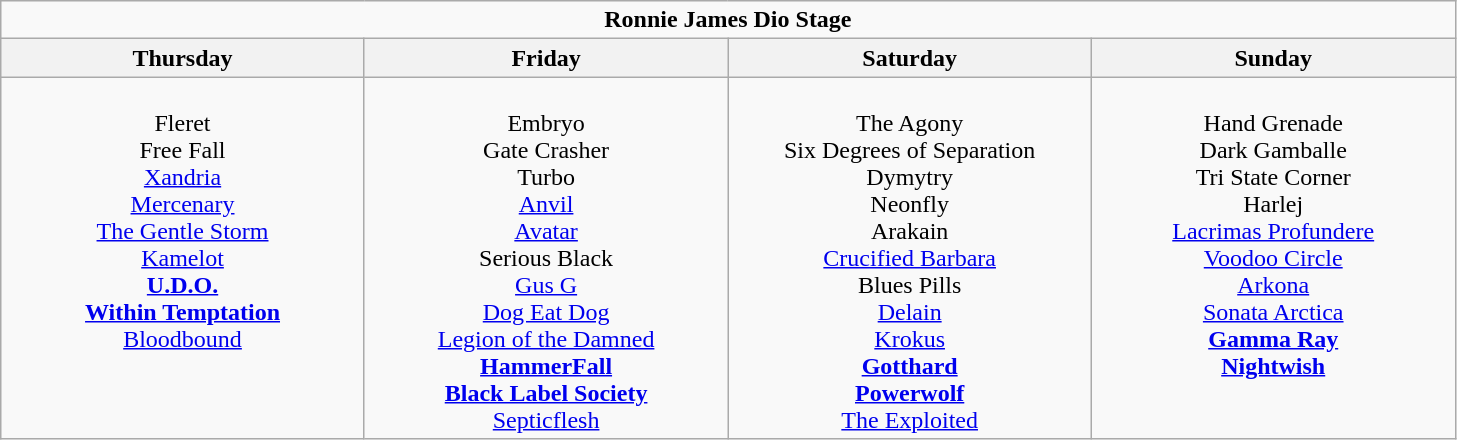<table class="wikitable">
<tr>
<td colspan="4" align="center"><strong>Ronnie James Dio Stage</strong></td>
</tr>
<tr>
<th>Thursday</th>
<th>Friday</th>
<th>Saturday</th>
<th>Sunday</th>
</tr>
<tr>
<td valign="top" align="center" width=235><br>Fleret<br>
Free Fall<br>
<a href='#'>Xandria</a><br>
<a href='#'>Mercenary</a><br>
<a href='#'>The Gentle Storm</a><br>
<a href='#'>Kamelot</a><br>
<strong><a href='#'>U.D.O.</a></strong><br>
<strong><a href='#'>Within Temptation</a></strong><br>
<a href='#'>Bloodbound</a><br></td>
<td valign="top" align="center" width=235><br>Embryo<br>
Gate Crasher<br>
Turbo<br>
<a href='#'>Anvil</a><br>
<a href='#'>Avatar</a><br>
Serious Black<br>
<a href='#'>Gus G</a><br>
<a href='#'>Dog Eat Dog</a><br>
<a href='#'>Legion of the Damned</a><br>
<strong><a href='#'>HammerFall</a></strong><br>
<strong><a href='#'>Black Label Society</a></strong><br>
<a href='#'>Septicflesh</a><br></td>
<td valign="top" align="center" width=235><br>The Agony<br>
Six Degrees of Separation<br>
Dymytry<br>
Neonfly<br>
Arakain<br>
<a href='#'>Crucified Barbara</a><br>
Blues Pills<br>
<a href='#'>Delain</a><br>
<a href='#'>Krokus</a><br>
<strong><a href='#'>Gotthard</a></strong><br>
<strong><a href='#'>Powerwolf</a></strong><br>
<a href='#'>The Exploited</a><br></td>
<td valign="top" align="center" width=235><br>Hand Grenade<br>
Dark Gamballe<br>
Tri State Corner<br>
Harlej<br>
<a href='#'>Lacrimas Profundere</a><br>
<a href='#'>Voodoo Circle</a><br>
<a href='#'>Arkona</a><br>
<a href='#'>Sonata Arctica</a><br>
<strong><a href='#'>Gamma Ray</a></strong><br>
<strong><a href='#'>Nightwish</a></strong><br></td>
</tr>
</table>
